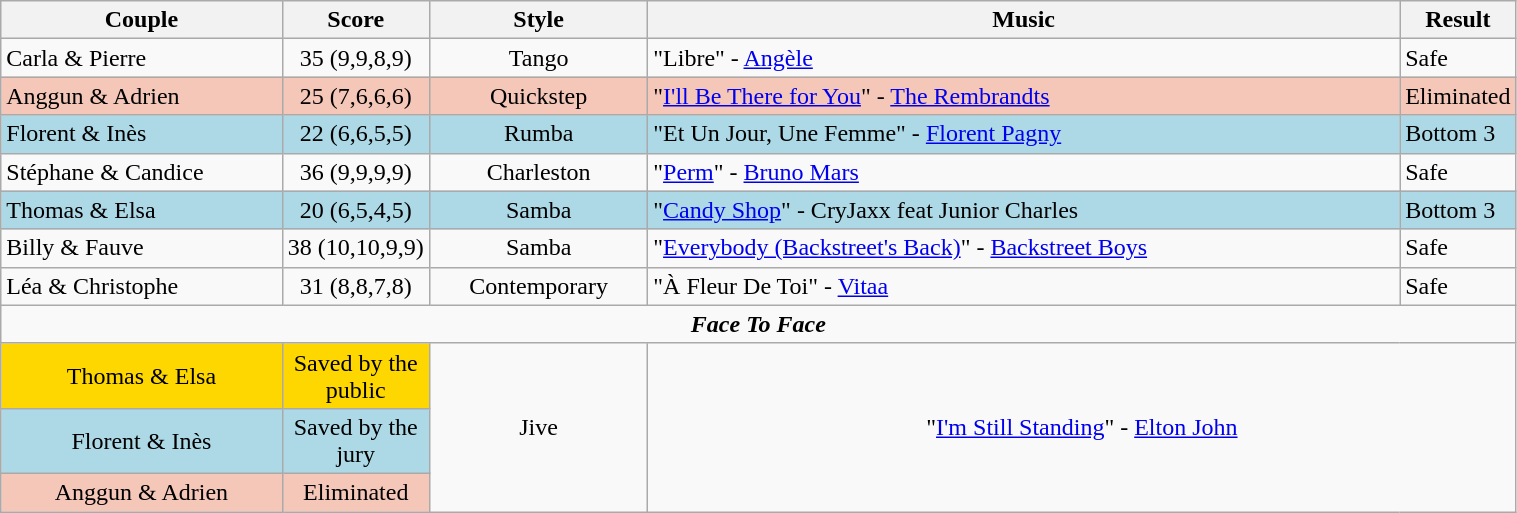<table class="wikitable" style="width:80%; text-align:center;">
<tr>
<th style="width:20%;">Couple</th>
<th style="width:10%;">Score</th>
<th style="width:15%;">Style</th>
<th style="width:60%;">Music</th>
<th style="width:60%;">Result</th>
</tr>
<tr>
<td style="text-align:left;">Carla & Pierre</td>
<td>35 (9,9,8,9)</td>
<td>Tango</td>
<td style="text-align:left;">"Libre" - <a href='#'>Angèle</a></td>
<td style="text-align:left;">Safe</td>
</tr>
<tr style="background:#f4c7b8;">
<td style="text-align:left;">Anggun & Adrien</td>
<td>25 (7,6,6,6)</td>
<td>Quickstep</td>
<td style="text-align:left;">"<a href='#'>I'll Be There for You</a>" - <a href='#'>The Rembrandts</a></td>
<td style="text-align:left;">Eliminated</td>
</tr>
<tr bgcolor="lightblue">
<td style="text-align:left;">Florent & Inès</td>
<td>22 (6,6,5,5)</td>
<td>Rumba</td>
<td style="text-align:left;">"Et Un Jour, Une Femme" - <a href='#'>Florent Pagny</a></td>
<td style="text-align:left;">Bottom 3</td>
</tr>
<tr>
<td style="text-align:left;">Stéphane & Candice</td>
<td>36 (9,9,9,9)</td>
<td>Charleston</td>
<td style="text-align:left;">"<a href='#'>Perm</a>" - <a href='#'>Bruno Mars</a></td>
<td style="text-align:left;">Safe</td>
</tr>
<tr bgcolor="lightblue">
<td style="text-align:left;">Thomas & Elsa</td>
<td>20 (6,5,4,5)</td>
<td>Samba</td>
<td style="text-align:left;">"<a href='#'>Candy Shop</a>" - CryJaxx feat Junior Charles</td>
<td style="text-align:left;">Bottom 3</td>
</tr>
<tr>
<td style="text-align:left;">Billy & Fauve</td>
<td>38 (10,10,9,9)</td>
<td>Samba</td>
<td style="text-align:left;">"<a href='#'>Everybody (Backstreet's Back)</a>" - <a href='#'>Backstreet Boys</a></td>
<td style="text-align:left;">Safe</td>
</tr>
<tr>
<td style="text-align:left;">Léa & Christophe</td>
<td>31 (8,8,7,8)</td>
<td>Contemporary</td>
<td style="text-align:left;">"À Fleur De Toi" - <a href='#'>Vitaa</a></td>
<td style="text-align:left;">Safe</td>
</tr>
<tr>
<td colspan=6 style="text-align:center;"><strong><em>Face To Face</em></strong></td>
</tr>
<tr>
<td style="background :gold;">Thomas & Elsa</td>
<td style="background :gold;">Saved by the public</td>
<td rowspan=6>Jive</td>
<td rowspan=6 colspan=2>"<a href='#'>I'm Still Standing</a>" - <a href='#'>Elton John</a></td>
</tr>
<tr style="background :lightblue;">
<td>Florent & Inès</td>
<td>Saved by the jury</td>
</tr>
<tr style="background :#f4c7b8;">
<td>Anggun & Adrien</td>
<td>Eliminated</td>
</tr>
</table>
